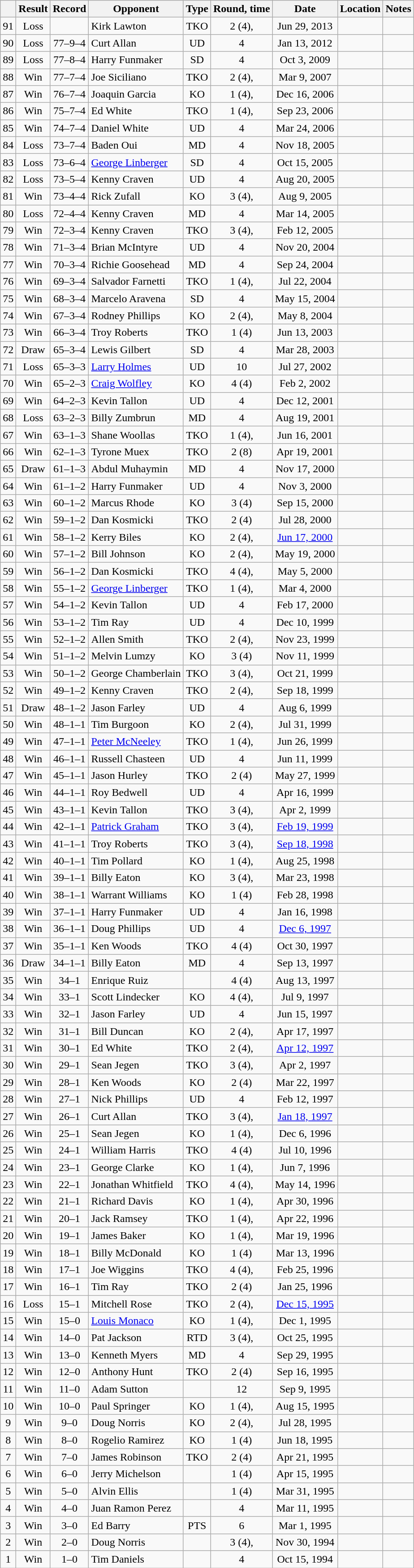<table class="wikitable" style="text-align:center">
<tr>
<th></th>
<th>Result</th>
<th>Record</th>
<th>Opponent</th>
<th>Type</th>
<th>Round, time</th>
<th>Date</th>
<th>Location</th>
<th>Notes</th>
</tr>
<tr>
<td>91</td>
<td>Loss</td>
<td></td>
<td style="text-align:left;">Kirk Lawton</td>
<td>TKO</td>
<td>2 (4), </td>
<td>Jun 29, 2013</td>
<td style="text-align:left;"></td>
<td></td>
</tr>
<tr>
<td>90</td>
<td>Loss</td>
<td>77–9–4</td>
<td style="text-align:left;">Curt Allan</td>
<td>UD</td>
<td>4</td>
<td>Jan 13, 2012</td>
<td style="text-align:left;"></td>
<td></td>
</tr>
<tr>
<td>89</td>
<td>Loss</td>
<td>77–8–4</td>
<td style="text-align:left;">Harry Funmaker</td>
<td>SD</td>
<td>4</td>
<td>Oct 3, 2009</td>
<td style="text-align:left;"></td>
<td></td>
</tr>
<tr>
<td>88</td>
<td>Win</td>
<td>77–7–4</td>
<td style="text-align:left;">Joe Siciliano</td>
<td>TKO</td>
<td>2 (4), </td>
<td>Mar 9, 2007</td>
<td style="text-align:left;"></td>
<td></td>
</tr>
<tr>
<td>87</td>
<td>Win</td>
<td>76–7–4</td>
<td style="text-align:left;">Joaquin Garcia</td>
<td>KO</td>
<td>1 (4), </td>
<td>Dec 16, 2006</td>
<td style="text-align:left;"></td>
<td></td>
</tr>
<tr>
<td>86</td>
<td>Win</td>
<td>75–7–4</td>
<td style="text-align:left;">Ed White</td>
<td>TKO</td>
<td>1 (4), </td>
<td>Sep 23, 2006</td>
<td style="text-align:left;"></td>
<td></td>
</tr>
<tr>
<td>85</td>
<td>Win</td>
<td>74–7–4</td>
<td style="text-align:left;">Daniel White</td>
<td>UD</td>
<td>4</td>
<td>Mar 24, 2006</td>
<td style="text-align:left;"></td>
<td></td>
</tr>
<tr>
<td>84</td>
<td>Loss</td>
<td>73–7–4</td>
<td style="text-align:left;">Baden Oui</td>
<td>MD</td>
<td>4</td>
<td>Nov 18, 2005</td>
<td style="text-align:left;"></td>
<td></td>
</tr>
<tr>
<td>83</td>
<td>Loss</td>
<td>73–6–4</td>
<td style="text-align:left;"><a href='#'>George Linberger</a></td>
<td>SD</td>
<td>4</td>
<td>Oct 15, 2005</td>
<td style="text-align:left;"></td>
<td style="text-align:left;"></td>
</tr>
<tr>
<td>82</td>
<td>Loss</td>
<td>73–5–4</td>
<td style="text-align:left;">Kenny Craven</td>
<td>UD</td>
<td>4</td>
<td>Aug 20, 2005</td>
<td style="text-align:left;"></td>
<td></td>
</tr>
<tr>
<td>81</td>
<td>Win</td>
<td>73–4–4</td>
<td style="text-align:left;">Rick Zufall</td>
<td>KO</td>
<td>3 (4), </td>
<td>Aug 9, 2005</td>
<td style="text-align:left;"></td>
<td></td>
</tr>
<tr>
<td>80</td>
<td>Loss</td>
<td>72–4–4</td>
<td style="text-align:left;">Kenny Craven</td>
<td>MD</td>
<td>4</td>
<td>Mar 14, 2005</td>
<td style="text-align:left;"></td>
<td></td>
</tr>
<tr>
<td>79</td>
<td>Win</td>
<td>72–3–4</td>
<td style="text-align:left;">Kenny Craven</td>
<td>TKO</td>
<td>3 (4), </td>
<td>Feb 12, 2005</td>
<td style="text-align:left;"></td>
<td></td>
</tr>
<tr>
<td>78</td>
<td>Win</td>
<td>71–3–4</td>
<td style="text-align:left;">Brian McIntyre</td>
<td>UD</td>
<td>4</td>
<td>Nov 20, 2004</td>
<td style="text-align:left;"></td>
<td></td>
</tr>
<tr>
<td>77</td>
<td>Win</td>
<td>70–3–4</td>
<td style="text-align:left;">Richie Goosehead</td>
<td>MD</td>
<td>4</td>
<td>Sep 24, 2004</td>
<td style="text-align:left;"></td>
<td></td>
</tr>
<tr>
<td>76</td>
<td>Win</td>
<td>69–3–4</td>
<td style="text-align:left;">Salvador Farnetti</td>
<td>TKO</td>
<td>1 (4), </td>
<td>Jul 22, 2004</td>
<td style="text-align:left;"></td>
<td></td>
</tr>
<tr>
<td>75</td>
<td>Win</td>
<td>68–3–4</td>
<td style="text-align:left;">Marcelo Aravena</td>
<td>SD</td>
<td>4</td>
<td>May 15, 2004</td>
<td style="text-align:left;"></td>
<td></td>
</tr>
<tr>
<td>74</td>
<td>Win</td>
<td>67–3–4</td>
<td style="text-align:left;">Rodney Phillips</td>
<td>KO</td>
<td>2 (4), </td>
<td>May 8, 2004</td>
<td style="text-align:left;"></td>
<td></td>
</tr>
<tr>
<td>73</td>
<td>Win</td>
<td>66–3–4</td>
<td style="text-align:left;">Troy Roberts</td>
<td>TKO</td>
<td>1 (4)</td>
<td>Jun 13, 2003</td>
<td style="text-align:left;"></td>
<td></td>
</tr>
<tr>
<td>72</td>
<td>Draw</td>
<td>65–3–4</td>
<td style="text-align:left;">Lewis Gilbert</td>
<td>SD</td>
<td>4</td>
<td>Mar 28, 2003</td>
<td style="text-align:left;"></td>
<td></td>
</tr>
<tr>
<td>71</td>
<td>Loss</td>
<td>65–3–3</td>
<td style="text-align:left;"><a href='#'>Larry Holmes</a></td>
<td>UD</td>
<td>10</td>
<td>Jul 27, 2002</td>
<td style="text-align:left;"></td>
<td></td>
</tr>
<tr>
<td>70</td>
<td>Win</td>
<td>65–2–3</td>
<td style="text-align:left;"><a href='#'>Craig Wolfley</a></td>
<td>KO</td>
<td>4 (4)</td>
<td>Feb 2, 2002</td>
<td style="text-align:left;"></td>
<td></td>
</tr>
<tr>
<td>69</td>
<td>Win</td>
<td>64–2–3</td>
<td style="text-align:left;">Kevin Tallon</td>
<td>UD</td>
<td>4</td>
<td>Dec 12, 2001</td>
<td style="text-align:left;"></td>
<td></td>
</tr>
<tr>
<td>68</td>
<td>Loss</td>
<td>63–2–3</td>
<td style="text-align:left;">Billy Zumbrun</td>
<td>MD</td>
<td>4</td>
<td>Aug 19, 2001</td>
<td style="text-align:left;"></td>
<td></td>
</tr>
<tr>
<td>67</td>
<td>Win</td>
<td>63–1–3</td>
<td style="text-align:left;">Shane Woollas</td>
<td>TKO</td>
<td>1 (4), </td>
<td>Jun 16, 2001</td>
<td style="text-align:left;"></td>
<td></td>
</tr>
<tr>
<td>66</td>
<td>Win</td>
<td>62–1–3</td>
<td style="text-align:left;">Tyrone Muex</td>
<td>TKO</td>
<td>2 (8)</td>
<td>Apr 19, 2001</td>
<td style="text-align:left;"></td>
<td></td>
</tr>
<tr>
<td>65</td>
<td>Draw</td>
<td>61–1–3</td>
<td style="text-align:left;">Abdul Muhaymin</td>
<td>MD</td>
<td>4</td>
<td>Nov 17, 2000</td>
<td style="text-align:left;"></td>
<td></td>
</tr>
<tr>
<td>64</td>
<td>Win</td>
<td>61–1–2</td>
<td style="text-align:left;">Harry Funmaker</td>
<td>UD</td>
<td>4</td>
<td>Nov 3, 2000</td>
<td style="text-align:left;"></td>
<td></td>
</tr>
<tr>
<td>63</td>
<td>Win</td>
<td>60–1–2</td>
<td style="text-align:left;">Marcus Rhode</td>
<td>KO</td>
<td>3 (4)</td>
<td>Sep 15, 2000</td>
<td style="text-align:left;"></td>
<td></td>
</tr>
<tr>
<td>62</td>
<td>Win</td>
<td>59–1–2</td>
<td style="text-align:left;">Dan Kosmicki</td>
<td>TKO</td>
<td>2 (4)</td>
<td>Jul 28, 2000</td>
<td style="text-align:left;"></td>
<td></td>
</tr>
<tr>
<td>61</td>
<td>Win</td>
<td>58–1–2</td>
<td style="text-align:left;">Kerry Biles</td>
<td>KO</td>
<td>2 (4), </td>
<td><a href='#'>Jun 17, 2000</a></td>
<td style="text-align:left;"></td>
<td></td>
</tr>
<tr>
<td>60</td>
<td>Win</td>
<td>57–1–2</td>
<td style="text-align:left;">Bill Johnson</td>
<td>KO</td>
<td>2 (4), </td>
<td>May 19, 2000</td>
<td style="text-align:left;"></td>
<td></td>
</tr>
<tr>
<td>59</td>
<td>Win</td>
<td>56–1–2</td>
<td style="text-align:left;">Dan Kosmicki</td>
<td>TKO</td>
<td>4 (4), </td>
<td>May 5, 2000</td>
<td style="text-align:left;"></td>
<td></td>
</tr>
<tr>
<td>58</td>
<td>Win</td>
<td>55–1–2</td>
<td style="text-align:left;"><a href='#'>George Linberger</a></td>
<td>TKO</td>
<td>1 (4), </td>
<td>Mar 4, 2000</td>
<td style="text-align:left;"></td>
<td style="text-align:left;"></td>
</tr>
<tr>
<td>57</td>
<td>Win</td>
<td>54–1–2</td>
<td style="text-align:left;">Kevin Tallon</td>
<td>UD</td>
<td>4</td>
<td>Feb 17, 2000</td>
<td style="text-align:left;"></td>
<td></td>
</tr>
<tr>
<td>56</td>
<td>Win</td>
<td>53–1–2</td>
<td style="text-align:left;">Tim Ray</td>
<td>UD</td>
<td>4</td>
<td>Dec 10, 1999</td>
<td style="text-align:left;"></td>
<td></td>
</tr>
<tr>
<td>55</td>
<td>Win</td>
<td>52–1–2</td>
<td style="text-align:left;">Allen Smith</td>
<td>TKO</td>
<td>2 (4), </td>
<td>Nov 23, 1999</td>
<td style="text-align:left;"></td>
<td></td>
</tr>
<tr>
<td>54</td>
<td>Win</td>
<td>51–1–2</td>
<td style="text-align:left;">Melvin Lumzy</td>
<td>KO</td>
<td>3 (4)</td>
<td>Nov 11, 1999</td>
<td style="text-align:left;"></td>
<td></td>
</tr>
<tr>
<td>53</td>
<td>Win</td>
<td>50–1–2</td>
<td style="text-align:left;">George Chamberlain</td>
<td>TKO</td>
<td>3 (4), </td>
<td>Oct 21, 1999</td>
<td style="text-align:left;"></td>
<td></td>
</tr>
<tr>
<td>52</td>
<td>Win</td>
<td>49–1–2</td>
<td style="text-align:left;">Kenny Craven</td>
<td>TKO</td>
<td>2 (4), </td>
<td>Sep 18, 1999</td>
<td style="text-align:left;"></td>
<td style="text-align:left;"></td>
</tr>
<tr>
<td>51</td>
<td>Draw</td>
<td>48–1–2</td>
<td style="text-align:left;">Jason Farley</td>
<td>UD</td>
<td>4</td>
<td>Aug 6, 1999</td>
<td style="text-align:left;"></td>
<td></td>
</tr>
<tr>
<td>50</td>
<td>Win</td>
<td>48–1–1</td>
<td style="text-align:left;">Tim Burgoon</td>
<td>KO</td>
<td>2 (4), </td>
<td>Jul 31, 1999</td>
<td style="text-align:left;"></td>
<td style="text-align:left;"></td>
</tr>
<tr>
<td>49</td>
<td>Win</td>
<td>47–1–1</td>
<td style="text-align:left;"><a href='#'>Peter McNeeley</a></td>
<td>TKO</td>
<td>1 (4), </td>
<td>Jun 26, 1999</td>
<td style="text-align:left;"></td>
<td></td>
</tr>
<tr>
<td>48</td>
<td>Win</td>
<td>46–1–1</td>
<td style="text-align:left;">Russell Chasteen</td>
<td>UD</td>
<td>4</td>
<td>Jun 11, 1999</td>
<td style="text-align:left;"></td>
<td></td>
</tr>
<tr>
<td>47</td>
<td>Win</td>
<td>45–1–1</td>
<td style="text-align:left;">Jason Hurley</td>
<td>TKO</td>
<td>2 (4)</td>
<td>May 27, 1999</td>
<td style="text-align:left;"></td>
<td></td>
</tr>
<tr>
<td>46</td>
<td>Win</td>
<td>44–1–1</td>
<td style="text-align:left;">Roy Bedwell</td>
<td>UD</td>
<td>4</td>
<td>Apr 16, 1999</td>
<td style="text-align:left;"></td>
<td></td>
</tr>
<tr>
<td>45</td>
<td>Win</td>
<td>43–1–1</td>
<td style="text-align:left;">Kevin Tallon</td>
<td>TKO</td>
<td>3 (4), </td>
<td>Apr 2, 1999</td>
<td style="text-align:left;"></td>
<td></td>
</tr>
<tr>
<td>44</td>
<td>Win</td>
<td>42–1–1</td>
<td style="text-align:left;"><a href='#'>Patrick Graham</a></td>
<td>TKO</td>
<td>3 (4), </td>
<td><a href='#'>Feb 19, 1999</a></td>
<td style="text-align:left;"></td>
<td style="text-align:left;"></td>
</tr>
<tr>
<td>43</td>
<td>Win</td>
<td>41–1–1</td>
<td style="text-align:left;">Troy Roberts</td>
<td>TKO</td>
<td>3 (4), </td>
<td><a href='#'>Sep 18, 1998</a></td>
<td style="text-align:left;"></td>
<td></td>
</tr>
<tr>
<td>42</td>
<td>Win</td>
<td>40–1–1</td>
<td style="text-align:left;">Tim Pollard</td>
<td>KO</td>
<td>1 (4), </td>
<td>Aug 25, 1998</td>
<td style="text-align:left;"></td>
<td></td>
</tr>
<tr>
<td>41</td>
<td>Win</td>
<td>39–1–1</td>
<td style="text-align:left;">Billy Eaton</td>
<td>KO</td>
<td>3 (4), </td>
<td>Mar 23, 1998</td>
<td style="text-align:left;"></td>
<td></td>
</tr>
<tr>
<td>40</td>
<td>Win</td>
<td>38–1–1</td>
<td style="text-align:left;">Warrant Williams</td>
<td>KO</td>
<td>1 (4)</td>
<td>Feb 28, 1998</td>
<td style="text-align:left;"></td>
<td></td>
</tr>
<tr>
<td>39</td>
<td>Win</td>
<td>37–1–1</td>
<td style="text-align:left;">Harry Funmaker</td>
<td>UD</td>
<td>4</td>
<td>Jan 16, 1998</td>
<td style="text-align:left;"></td>
<td style="text-align:left;"></td>
</tr>
<tr>
<td>38</td>
<td>Win</td>
<td>36–1–1</td>
<td style="text-align:left;">Doug Phillips</td>
<td>UD</td>
<td>4</td>
<td><a href='#'>Dec 6, 1997</a></td>
<td style="text-align:left;"></td>
<td></td>
</tr>
<tr>
<td>37</td>
<td>Win</td>
<td>35–1–1</td>
<td style="text-align:left;">Ken Woods</td>
<td>TKO</td>
<td>4 (4)</td>
<td>Oct 30, 1997</td>
<td style="text-align:left;"></td>
<td></td>
</tr>
<tr>
<td>36</td>
<td>Draw</td>
<td>34–1–1</td>
<td style="text-align:left;">Billy Eaton</td>
<td>MD</td>
<td>4</td>
<td>Sep 13, 1997</td>
<td style="text-align:left;"></td>
<td></td>
</tr>
<tr>
<td>35</td>
<td>Win</td>
<td>34–1</td>
<td style="text-align:left;">Enrique Ruiz</td>
<td></td>
<td>4 (4)</td>
<td>Aug 13, 1997</td>
<td style="text-align:left;"></td>
<td></td>
</tr>
<tr>
<td>34</td>
<td>Win</td>
<td>33–1</td>
<td style="text-align:left;">Scott Lindecker</td>
<td>KO</td>
<td>4 (4), </td>
<td>Jul 9, 1997</td>
<td style="text-align:left;"></td>
<td></td>
</tr>
<tr>
<td>33</td>
<td>Win</td>
<td>32–1</td>
<td style="text-align:left;">Jason Farley</td>
<td>UD</td>
<td>4</td>
<td>Jun 15, 1997</td>
<td style="text-align:left;"></td>
<td></td>
</tr>
<tr>
<td>32</td>
<td>Win</td>
<td>31–1</td>
<td style="text-align:left;">Bill Duncan</td>
<td>KO</td>
<td>2 (4), </td>
<td>Apr 17, 1997</td>
<td style="text-align:left;"></td>
<td></td>
</tr>
<tr>
<td>31</td>
<td>Win</td>
<td>30–1</td>
<td style="text-align:left;">Ed White</td>
<td>TKO</td>
<td>2 (4), </td>
<td><a href='#'>Apr 12, 1997</a></td>
<td style="text-align:left;"></td>
<td style="text-align:left;"></td>
</tr>
<tr>
<td>30</td>
<td>Win</td>
<td>29–1</td>
<td style="text-align:left;">Sean Jegen</td>
<td>TKO</td>
<td>3 (4), </td>
<td>Apr 2, 1997</td>
<td style="text-align:left;"></td>
<td></td>
</tr>
<tr>
<td>29</td>
<td>Win</td>
<td>28–1</td>
<td style="text-align:left;">Ken Woods</td>
<td>KO</td>
<td>2 (4)</td>
<td>Mar 22, 1997</td>
<td style="text-align:left;"></td>
<td></td>
</tr>
<tr>
<td>28</td>
<td>Win</td>
<td>27–1</td>
<td style="text-align:left;">Nick Phillips</td>
<td>UD</td>
<td>4</td>
<td>Feb 12, 1997</td>
<td style="text-align:left;"></td>
<td></td>
</tr>
<tr>
<td>27</td>
<td>Win</td>
<td>26–1</td>
<td style="text-align:left;">Curt Allan</td>
<td>TKO</td>
<td>3 (4), </td>
<td><a href='#'>Jan 18, 1997</a></td>
<td style="text-align:left;"></td>
<td></td>
</tr>
<tr>
<td>26</td>
<td>Win</td>
<td>25–1</td>
<td style="text-align:left;">Sean Jegen</td>
<td>KO</td>
<td>1 (4), </td>
<td>Dec 6, 1996</td>
<td style="text-align:left;"></td>
<td></td>
</tr>
<tr>
<td>25</td>
<td>Win</td>
<td>24–1</td>
<td style="text-align:left;">William Harris</td>
<td>TKO</td>
<td>4 (4)</td>
<td>Jul 10, 1996</td>
<td style="text-align:left;"></td>
<td></td>
</tr>
<tr>
<td>24</td>
<td>Win</td>
<td>23–1</td>
<td style="text-align:left;">George Clarke</td>
<td>KO</td>
<td>1 (4), </td>
<td>Jun 7, 1996</td>
<td style="text-align:left;"></td>
<td></td>
</tr>
<tr>
<td>23</td>
<td>Win</td>
<td>22–1</td>
<td style="text-align:left;">Jonathan Whitfield</td>
<td>TKO</td>
<td>4 (4), </td>
<td>May 14, 1996</td>
<td style="text-align:left;"></td>
<td></td>
</tr>
<tr>
<td>22</td>
<td>Win</td>
<td>21–1</td>
<td style="text-align:left;">Richard Davis</td>
<td>KO</td>
<td>1 (4), </td>
<td>Apr 30, 1996</td>
<td style="text-align:left;"></td>
<td></td>
</tr>
<tr>
<td>21</td>
<td>Win</td>
<td>20–1</td>
<td style="text-align:left;">Jack Ramsey</td>
<td>TKO</td>
<td>1 (4), </td>
<td>Apr 22, 1996</td>
<td style="text-align:left;"></td>
<td></td>
</tr>
<tr>
<td>20</td>
<td>Win</td>
<td>19–1</td>
<td style="text-align:left;">James Baker</td>
<td>KO</td>
<td>1 (4), </td>
<td>Mar 19, 1996</td>
<td style="text-align:left;"></td>
<td></td>
</tr>
<tr>
<td>19</td>
<td>Win</td>
<td>18–1</td>
<td style="text-align:left;">Billy McDonald</td>
<td>KO</td>
<td>1 (4)</td>
<td>Mar 13, 1996</td>
<td style="text-align:left;"></td>
<td></td>
</tr>
<tr>
<td>18</td>
<td>Win</td>
<td>17–1</td>
<td style="text-align:left;">Joe Wiggins</td>
<td>TKO</td>
<td>4 (4), </td>
<td>Feb 25, 1996</td>
<td style="text-align:left;"></td>
<td></td>
</tr>
<tr>
<td>17</td>
<td>Win</td>
<td>16–1</td>
<td style="text-align:left;">Tim Ray</td>
<td>TKO</td>
<td>2 (4)</td>
<td>Jan 25, 1996</td>
<td style="text-align:left;"></td>
<td></td>
</tr>
<tr>
<td>16</td>
<td>Loss</td>
<td>15–1</td>
<td style="text-align:left;">Mitchell Rose</td>
<td>TKO</td>
<td>2 (4), </td>
<td><a href='#'>Dec 15, 1995</a></td>
<td style="text-align:left;"></td>
<td></td>
</tr>
<tr>
<td>15</td>
<td>Win</td>
<td>15–0</td>
<td style="text-align:left;"><a href='#'>Louis Monaco</a></td>
<td>KO</td>
<td>1 (4), </td>
<td>Dec 1, 1995</td>
<td style="text-align:left;"></td>
<td></td>
</tr>
<tr>
<td>14</td>
<td>Win</td>
<td>14–0</td>
<td style="text-align:left;">Pat Jackson</td>
<td>RTD</td>
<td>3 (4), </td>
<td>Oct 25, 1995</td>
<td style="text-align:left;"></td>
<td></td>
</tr>
<tr>
<td>13</td>
<td>Win</td>
<td>13–0</td>
<td style="text-align:left;">Kenneth Myers</td>
<td>MD</td>
<td>4</td>
<td>Sep 29, 1995</td>
<td style="text-align:left;"></td>
<td></td>
</tr>
<tr>
<td>12</td>
<td>Win</td>
<td>12–0</td>
<td style="text-align:left;">Anthony Hunt</td>
<td>TKO</td>
<td>2 (4)</td>
<td>Sep 16, 1995</td>
<td style="text-align:left;"></td>
<td></td>
</tr>
<tr>
<td>11</td>
<td>Win</td>
<td>11–0</td>
<td style="text-align:left;">Adam Sutton</td>
<td></td>
<td>12</td>
<td>Sep 9, 1995</td>
<td style="text-align:left;"></td>
<td></td>
</tr>
<tr>
<td>10</td>
<td>Win</td>
<td>10–0</td>
<td style="text-align:left;">Paul Springer</td>
<td>KO</td>
<td>1 (4), </td>
<td>Aug 15, 1995</td>
<td style="text-align:left;"></td>
<td></td>
</tr>
<tr>
<td>9</td>
<td>Win</td>
<td>9–0</td>
<td style="text-align:left;">Doug Norris</td>
<td>KO</td>
<td>2 (4), </td>
<td>Jul 28, 1995</td>
<td style="text-align:left;"></td>
<td></td>
</tr>
<tr>
<td>8</td>
<td>Win</td>
<td>8–0</td>
<td style="text-align:left;">Rogelio Ramirez</td>
<td>KO</td>
<td>1 (4)</td>
<td>Jun 18, 1995</td>
<td style="text-align:left;"></td>
<td></td>
</tr>
<tr>
<td>7</td>
<td>Win</td>
<td>7–0</td>
<td style="text-align:left;">James Robinson</td>
<td>TKO</td>
<td>2 (4)</td>
<td>Apr 21, 1995</td>
<td style="text-align:left;"></td>
<td></td>
</tr>
<tr>
<td>6</td>
<td>Win</td>
<td>6–0</td>
<td style="text-align:left;">Jerry Michelson</td>
<td></td>
<td>1 (4)</td>
<td>Apr 15, 1995</td>
<td style="text-align:left;"></td>
<td></td>
</tr>
<tr>
<td>5</td>
<td>Win</td>
<td>5–0</td>
<td style="text-align:left;">Alvin Ellis</td>
<td></td>
<td>1 (4)</td>
<td>Mar 31, 1995</td>
<td style="text-align:left;"></td>
<td></td>
</tr>
<tr>
<td>4</td>
<td>Win</td>
<td>4–0</td>
<td style="text-align:left;">Juan Ramon Perez</td>
<td></td>
<td>4</td>
<td>Mar 11, 1995</td>
<td style="text-align:left;"></td>
<td></td>
</tr>
<tr>
<td>3</td>
<td>Win</td>
<td>3–0</td>
<td style="text-align:left;">Ed Barry</td>
<td>PTS</td>
<td>6</td>
<td>Mar 1, 1995</td>
<td style="text-align:left;"></td>
<td></td>
</tr>
<tr>
<td>2</td>
<td>Win</td>
<td>2–0</td>
<td style="text-align:left;">Doug Norris</td>
<td></td>
<td>3 (4), </td>
<td>Nov 30, 1994</td>
<td style="text-align:left;"></td>
<td></td>
</tr>
<tr>
<td>1</td>
<td>Win</td>
<td>1–0</td>
<td style="text-align:left;">Tim Daniels</td>
<td></td>
<td>4</td>
<td>Oct 15, 1994</td>
<td style="text-align:left;"></td>
<td></td>
</tr>
</table>
